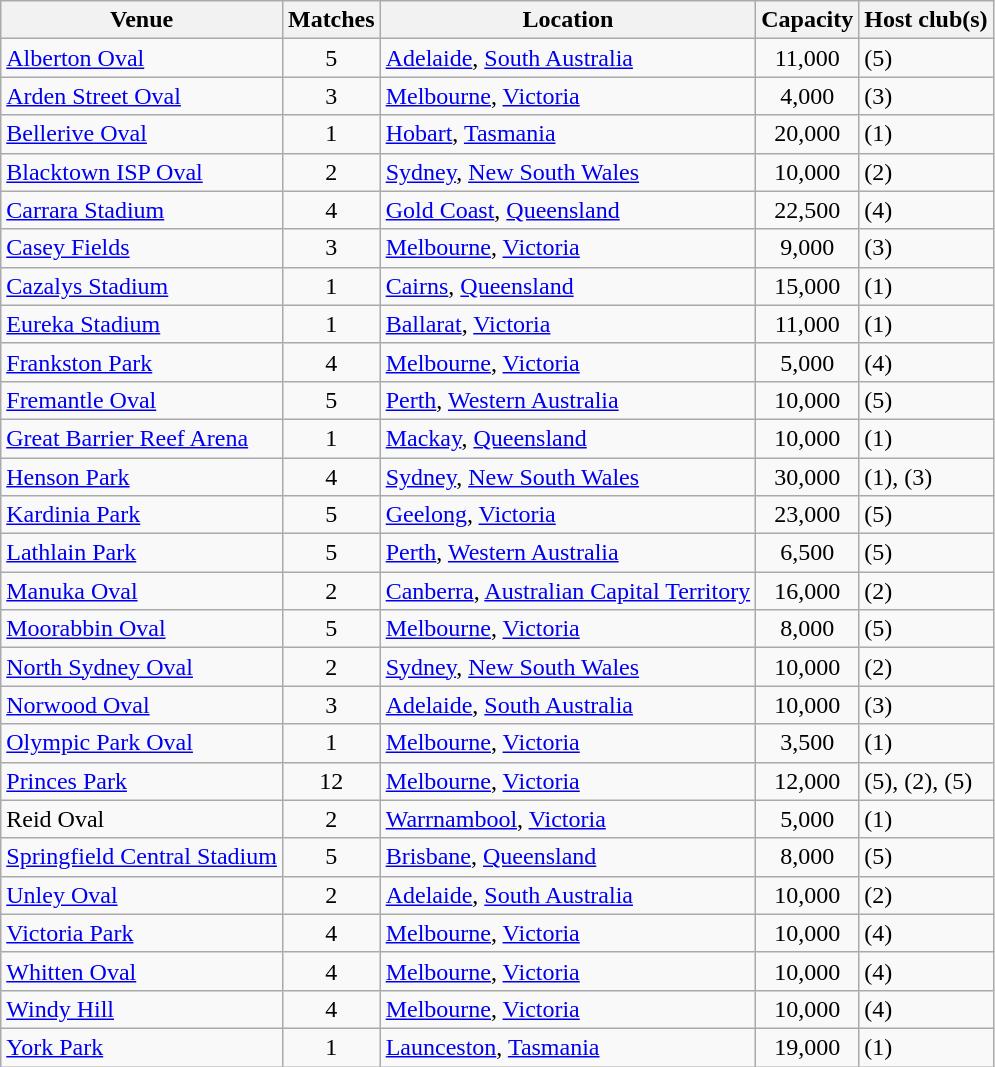<table class="wikitable sortable">
<tr>
<th>Venue</th>
<th data-sort-type=number>Matches</th>
<th>Location</th>
<th data-sort-type=number>Capacity</th>
<th>Host club(s)</th>
</tr>
<tr>
<td><a href='#'>Alberton Oval</a></td>
<td align=center>5</td>
<td><a href='#'>Adelaide</a>, <a href='#'>South Australia</a></td>
<td align=center>11,000</td>
<td> (5)</td>
</tr>
<tr>
<td><a href='#'>Arden Street Oval</a></td>
<td align=center>3</td>
<td><a href='#'>Melbourne</a>, <a href='#'>Victoria</a></td>
<td align=center>4,000</td>
<td> (3)</td>
</tr>
<tr>
<td><a href='#'>Bellerive Oval</a></td>
<td align=center>1</td>
<td><a href='#'>Hobart</a>, <a href='#'>Tasmania</a></td>
<td align=center>20,000</td>
<td> (1)</td>
</tr>
<tr>
<td><a href='#'>Blacktown ISP Oval</a></td>
<td align=center>2</td>
<td><a href='#'>Sydney</a>, <a href='#'>New South Wales</a></td>
<td align=center>10,000</td>
<td> (2)</td>
</tr>
<tr>
<td><a href='#'>Carrara Stadium</a></td>
<td align=center>4</td>
<td><a href='#'>Gold Coast</a>, <a href='#'>Queensland</a></td>
<td align=center>22,500</td>
<td> (4)</td>
</tr>
<tr>
<td><a href='#'>Casey Fields</a></td>
<td align=center>3</td>
<td><a href='#'>Melbourne</a>, <a href='#'>Victoria</a></td>
<td align=center>9,000</td>
<td> (3)</td>
</tr>
<tr>
<td><a href='#'>Cazalys Stadium</a></td>
<td align=center>1</td>
<td><a href='#'>Cairns</a>, <a href='#'>Queensland</a></td>
<td align=center>15,000</td>
<td> (1)</td>
</tr>
<tr>
<td><a href='#'>Eureka Stadium</a></td>
<td align=center>1</td>
<td><a href='#'>Ballarat</a>, <a href='#'>Victoria</a></td>
<td align=center>11,000</td>
<td> (1)</td>
</tr>
<tr>
<td><a href='#'>Frankston Park</a></td>
<td align=center>4</td>
<td><a href='#'>Melbourne</a>, <a href='#'>Victoria</a></td>
<td align=center>5,000</td>
<td> (4)</td>
</tr>
<tr>
<td><a href='#'>Fremantle Oval</a></td>
<td align=center>5</td>
<td><a href='#'>Perth</a>, <a href='#'>Western Australia</a></td>
<td align=center>10,000</td>
<td> (5)</td>
</tr>
<tr>
<td><a href='#'>Great Barrier Reef Arena</a></td>
<td align=center>1</td>
<td><a href='#'>Mackay</a>, <a href='#'>Queensland</a></td>
<td align=center>10,000</td>
<td> (1)</td>
</tr>
<tr>
<td><a href='#'>Henson Park</a></td>
<td align=center>4</td>
<td><a href='#'>Sydney</a>, <a href='#'>New South Wales</a></td>
<td align=center>30,000</td>
<td> (1),  (3)</td>
</tr>
<tr>
<td><a href='#'>Kardinia Park</a></td>
<td align=center>5</td>
<td><a href='#'>Geelong</a>, <a href='#'>Victoria</a></td>
<td align=center>23,000</td>
<td> (5)</td>
</tr>
<tr>
<td><a href='#'>Lathlain Park</a></td>
<td align=center>5</td>
<td><a href='#'>Perth</a>, <a href='#'>Western Australia</a></td>
<td align=center>6,500</td>
<td> (5)</td>
</tr>
<tr>
<td><a href='#'>Manuka Oval</a></td>
<td align=center>2</td>
<td><a href='#'>Canberra</a>, <a href='#'>Australian Capital Territory</a></td>
<td align=center>16,000</td>
<td> (2)</td>
</tr>
<tr>
<td><a href='#'>Moorabbin Oval</a></td>
<td align=center>5</td>
<td><a href='#'>Melbourne</a>, <a href='#'>Victoria</a></td>
<td align=center>8,000</td>
<td> (5)</td>
</tr>
<tr>
<td><a href='#'>North Sydney Oval</a></td>
<td align=center>2</td>
<td><a href='#'>Sydney</a>, <a href='#'>New South Wales</a></td>
<td align=center>10,000</td>
<td> (2)</td>
</tr>
<tr>
<td><a href='#'>Norwood Oval</a></td>
<td align=center>3</td>
<td><a href='#'>Adelaide</a>, <a href='#'>South Australia</a></td>
<td align=center>10,000</td>
<td> (3)</td>
</tr>
<tr>
<td><a href='#'>Olympic Park Oval</a></td>
<td align=center>1</td>
<td><a href='#'>Melbourne</a>, <a href='#'>Victoria</a></td>
<td align=center>3,500</td>
<td> (1)</td>
</tr>
<tr>
<td><a href='#'>Princes Park</a></td>
<td align=center>12</td>
<td><a href='#'>Melbourne</a>, <a href='#'>Victoria</a></td>
<td align=center>12,000</td>
<td> (5),  (2),  (5)</td>
</tr>
<tr>
<td>Reid Oval</td>
<td align=center>2</td>
<td><a href='#'>Warrnambool</a>, <a href='#'>Victoria</a></td>
<td align=center>5,000</td>
<td> (1)</td>
</tr>
<tr>
<td><a href='#'>Springfield Central Stadium</a></td>
<td align=center>5</td>
<td><a href='#'>Brisbane</a>, <a href='#'>Queensland</a></td>
<td align=center>8,000</td>
<td> (5)</td>
</tr>
<tr>
<td><a href='#'>Unley Oval</a></td>
<td align=center>2</td>
<td><a href='#'>Adelaide</a>, <a href='#'>South Australia</a></td>
<td align=center>10,000</td>
<td> (2)</td>
</tr>
<tr>
<td><a href='#'>Victoria Park</a></td>
<td align=center>4</td>
<td><a href='#'>Melbourne</a>, <a href='#'>Victoria</a></td>
<td align=center>10,000</td>
<td> (4)</td>
</tr>
<tr>
<td><a href='#'>Whitten Oval</a></td>
<td align=center>4</td>
<td><a href='#'>Melbourne</a>, <a href='#'>Victoria</a></td>
<td align=center>10,000</td>
<td> (4)</td>
</tr>
<tr>
<td><a href='#'>Windy Hill</a></td>
<td align=center>4</td>
<td><a href='#'>Melbourne</a>, <a href='#'>Victoria</a></td>
<td align=center>10,000</td>
<td> (4)</td>
</tr>
<tr>
<td><a href='#'>York Park</a></td>
<td align=center>1</td>
<td><a href='#'>Launceston</a>, <a href='#'>Tasmania</a></td>
<td align=center>19,000</td>
<td> (1)</td>
</tr>
</table>
